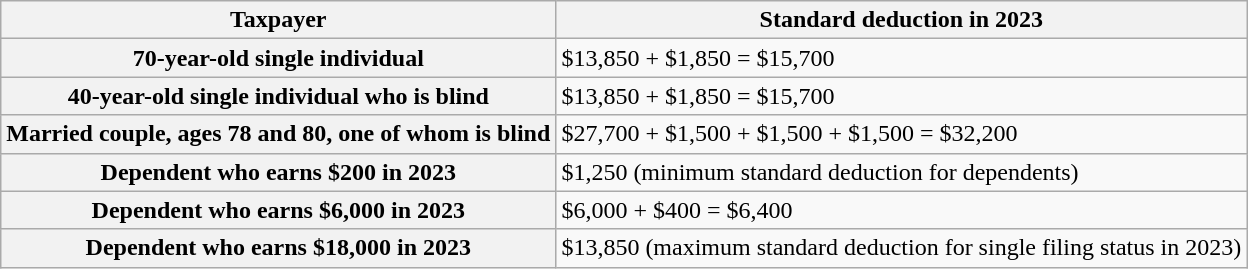<table class="wikitable">
<tr>
<th>Taxpayer</th>
<th>Standard deduction in 2023</th>
</tr>
<tr>
<th>70-year-old single individual</th>
<td>$13,850 + $1,850 = $15,700</td>
</tr>
<tr>
<th>40-year-old single individual who is blind</th>
<td>$13,850 + $1,850 = $15,700</td>
</tr>
<tr>
<th>Married couple, ages 78 and 80, one of whom is blind</th>
<td>$27,700 + $1,500 + $1,500 + $1,500 = $32,200</td>
</tr>
<tr>
<th>Dependent who earns $200 in 2023</th>
<td>$1,250 (minimum standard deduction for dependents)</td>
</tr>
<tr>
<th>Dependent who earns $6,000 in 2023</th>
<td>$6,000 + $400 = $6,400</td>
</tr>
<tr>
<th>Dependent who earns $18,000 in 2023</th>
<td>$13,850 (maximum standard deduction for single filing status in 2023)</td>
</tr>
</table>
